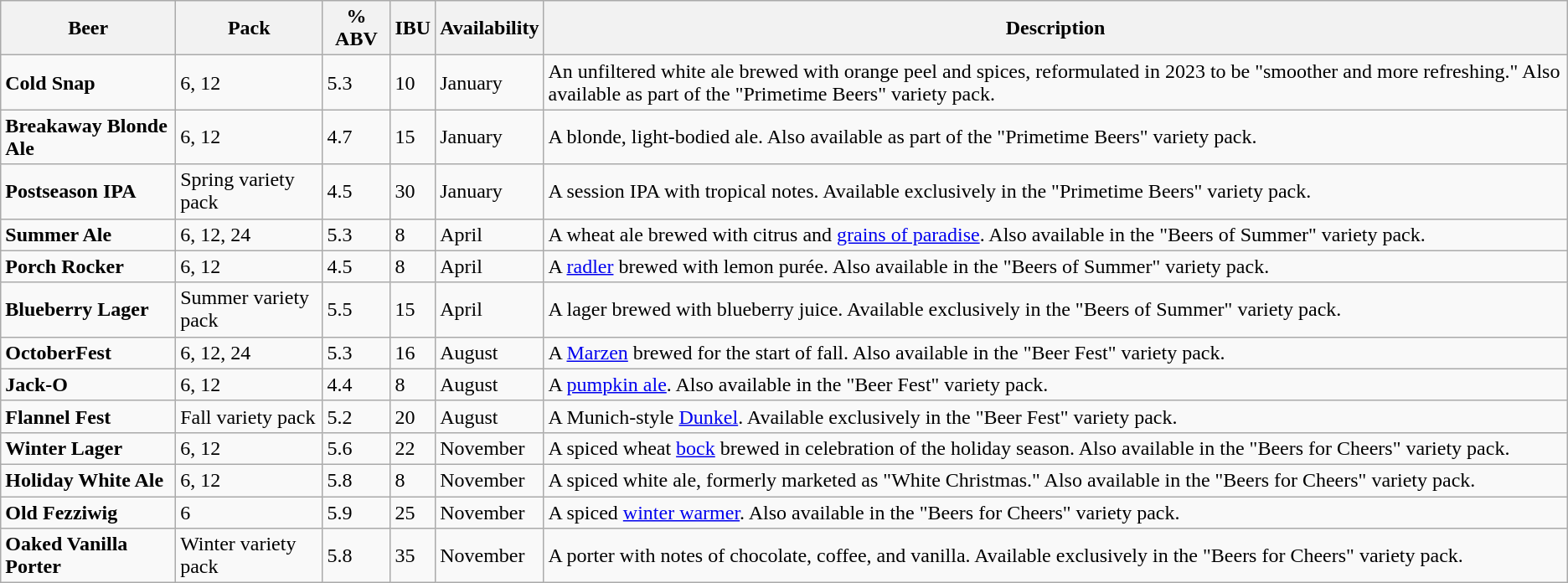<table class=wikitable>
<tr>
<th>Beer</th>
<th>Pack</th>
<th>% ABV</th>
<th>IBU</th>
<th>Availability</th>
<th>Description</th>
</tr>
<tr>
<td><strong>Cold Snap</strong></td>
<td>6, 12 <br></td>
<td>5.3</td>
<td>10</td>
<td>January</td>
<td>An unfiltered white ale brewed with orange peel and spices, reformulated in 2023 to be "smoother and more refreshing." Also available as part of the "Primetime Beers" variety pack.</td>
</tr>
<tr>
<td><strong>Breakaway Blonde Ale</strong></td>
<td>6, 12 <br></td>
<td>4.7</td>
<td>15</td>
<td>January</td>
<td>A blonde, light-bodied ale. Also available as part of the "Primetime Beers" variety pack.</td>
</tr>
<tr>
<td><strong>Postseason IPA</strong></td>
<td>Spring variety pack <br></td>
<td>4.5</td>
<td>30</td>
<td>January</td>
<td>A session IPA with tropical notes. Available exclusively in the "Primetime Beers" variety pack.</td>
</tr>
<tr>
<td><strong>Summer Ale</strong></td>
<td>6, 12, 24 <br></td>
<td>5.3</td>
<td>8</td>
<td>April</td>
<td>A wheat ale brewed with citrus and <a href='#'>grains of paradise</a>. Also available in the "Beers of Summer" variety pack.</td>
</tr>
<tr>
<td><strong>Porch Rocker</strong></td>
<td>6, 12<br></td>
<td>4.5</td>
<td>8</td>
<td>April</td>
<td>A <a href='#'>radler</a> brewed with lemon purée. Also available in the "Beers of Summer" variety pack.</td>
</tr>
<tr>
<td><strong>Blueberry Lager</strong></td>
<td>Summer variety pack<br></td>
<td>5.5</td>
<td>15</td>
<td>April</td>
<td>A lager brewed with blueberry juice. Available exclusively in the "Beers of Summer" variety pack.</td>
</tr>
<tr>
<td><strong>OctoberFest</strong></td>
<td>6, 12, 24 <br></td>
<td>5.3</td>
<td>16</td>
<td>August</td>
<td>A <a href='#'>Marzen</a> brewed for the start of fall. Also available in the "Beer Fest" variety pack.</td>
</tr>
<tr>
<td><strong>Jack-O</strong></td>
<td>6, 12 <br></td>
<td>4.4</td>
<td>8</td>
<td>August</td>
<td>A <a href='#'>pumpkin ale</a>. Also available in the "Beer Fest" variety pack.</td>
</tr>
<tr>
<td><strong>Flannel Fest</strong></td>
<td>Fall variety pack<br></td>
<td>5.2</td>
<td>20</td>
<td>August</td>
<td>A Munich-style <a href='#'>Dunkel</a>. Available exclusively in the "Beer Fest" variety pack.</td>
</tr>
<tr>
<td><strong>Winter Lager</strong></td>
<td>6, 12 <br></td>
<td>5.6</td>
<td>22</td>
<td>November</td>
<td>A spiced wheat <a href='#'>bock</a> brewed in celebration of the holiday season. Also available in the "Beers for Cheers" variety pack.</td>
</tr>
<tr>
<td><strong>Holiday White Ale</strong></td>
<td>6, 12 <br></td>
<td>5.8</td>
<td>8</td>
<td>November</td>
<td>A spiced white ale, formerly marketed as "White Christmas." Also available in the "Beers for Cheers" variety pack.</td>
</tr>
<tr>
<td><strong>Old Fezziwig</strong></td>
<td>6 <br></td>
<td>5.9</td>
<td>25</td>
<td>November</td>
<td>A spiced <a href='#'>winter warmer</a>. Also available in the "Beers for Cheers" variety pack.</td>
</tr>
<tr>
<td><strong>Oaked Vanilla Porter</strong></td>
<td>Winter variety pack<br></td>
<td>5.8</td>
<td>35</td>
<td>November</td>
<td>A porter with notes of chocolate, coffee, and vanilla. Available exclusively in the "Beers for Cheers" variety pack.</td>
</tr>
</table>
